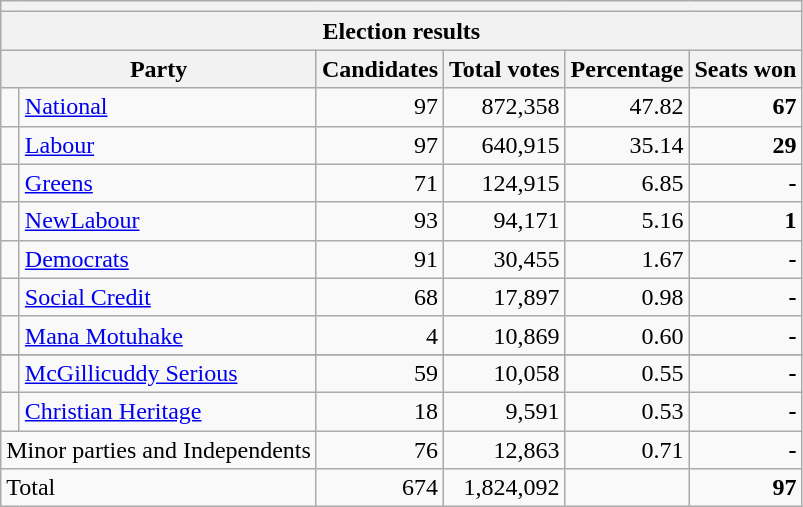<table class="wikitable" style="text-align:right">
<tr>
<th colspan=7></th>
</tr>
<tr>
<th colspan=6>Election results</th>
</tr>
<tr>
<th colspan=2>Party</th>
<th>Candidates</th>
<th>Total votes</th>
<th>Percentage</th>
<th>Seats won</th>
</tr>
<tr>
<td width=5 bgcolor=></td>
<td align=left><a href='#'>National</a></td>
<td>97</td>
<td>872,358</td>
<td>47.82</td>
<td><strong>67</strong></td>
</tr>
<tr>
<td bgcolor=></td>
<td align=left><a href='#'>Labour</a></td>
<td>97</td>
<td>640,915</td>
<td>35.14</td>
<td><strong>29</strong></td>
</tr>
<tr>
<td bgcolor=></td>
<td align=left><a href='#'>Greens</a></td>
<td>71</td>
<td>124,915</td>
<td>6.85</td>
<td><strong>-</strong></td>
</tr>
<tr>
<td bgcolor=></td>
<td align=left><a href='#'>NewLabour</a></td>
<td>93</td>
<td>94,171</td>
<td>5.16</td>
<td><strong>1</strong></td>
</tr>
<tr>
<td bgcolor=></td>
<td align=left><a href='#'>Democrats</a></td>
<td>91</td>
<td>30,455</td>
<td>1.67</td>
<td><strong>-</strong></td>
</tr>
<tr>
<td bgcolor=></td>
<td align=left><a href='#'>Social Credit</a></td>
<td>68</td>
<td>17,897</td>
<td>0.98</td>
<td><strong>-</strong></td>
</tr>
<tr>
<td bgcolor=></td>
<td align=left><a href='#'>Mana Motuhake</a></td>
<td>4</td>
<td>10,869</td>
<td>0.60</td>
<td><strong>-</strong></td>
</tr>
<tr>
</tr>
<tr>
<td bgcolor=></td>
<td align=left><a href='#'>McGillicuddy Serious</a></td>
<td>59</td>
<td>10,058</td>
<td>0.55</td>
<td><strong>-</strong></td>
</tr>
<tr>
<td bgcolor=></td>
<td align=left><a href='#'>Christian Heritage</a></td>
<td>18</td>
<td>9,591</td>
<td>0.53</td>
<td><strong>-</strong></td>
</tr>
<tr>
<td colspan=2 align=left>Minor parties and Independents</td>
<td>76</td>
<td>12,863</td>
<td>0.71</td>
<td><strong>-</strong></td>
</tr>
<tr bgcolor=>
<td colspan=2 align=left>Total</td>
<td>674</td>
<td>1,824,092</td>
<td></td>
<td><strong>97</strong></td>
</tr>
</table>
